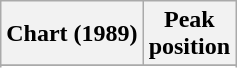<table class="wikitable sortable plainrowheaders">
<tr>
<th scope="col">Chart (1989)</th>
<th scope="col">Peak<br>position</th>
</tr>
<tr>
</tr>
<tr>
</tr>
<tr>
</tr>
<tr>
</tr>
</table>
